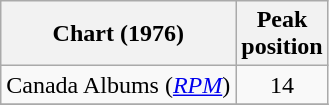<table class="wikitable">
<tr>
<th>Chart (1976)</th>
<th>Peak<br>position</th>
</tr>
<tr>
<td>Canada Albums (<em><a href='#'>RPM</a></em>)</td>
<td align="center">14</td>
</tr>
<tr>
</tr>
</table>
